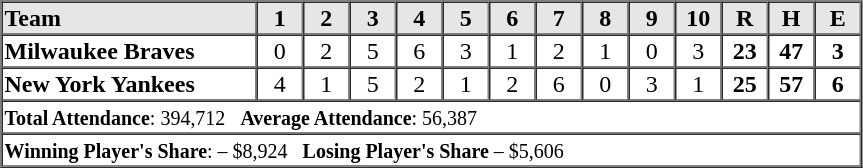<table border=1 cellspacing=0 width=575 style="margin-left:3em;">
<tr style="text-align:center; background-color:#e6e6e6;">
<th align=left width=155>Team</th>
<th width=25>1</th>
<th width=25>2</th>
<th width=25>3</th>
<th width=25>4</th>
<th width=25>5</th>
<th width=25>6</th>
<th width=25>7</th>
<th width=25>8</th>
<th width=25>9</th>
<th width=25>10</th>
<th width=25>R</th>
<th width=25>H</th>
<th width=25>E</th>
</tr>
<tr style="text-align:center;">
<td align=left><strong>Milwaukee Braves</strong></td>
<td>0</td>
<td>2</td>
<td>5</td>
<td>6</td>
<td>3</td>
<td>1</td>
<td>2</td>
<td>1</td>
<td>0</td>
<td>3</td>
<td><strong>23</strong></td>
<td><strong>47</strong></td>
<td><strong>3</strong></td>
</tr>
<tr style="text-align:center;">
<td align=left><strong>New York Yankees</strong></td>
<td>4</td>
<td>1</td>
<td>5</td>
<td>2</td>
<td>1</td>
<td>2</td>
<td>6</td>
<td>0</td>
<td>3</td>
<td>1</td>
<td><strong>25</strong></td>
<td><strong>57</strong></td>
<td><strong>6</strong></td>
</tr>
<tr style="text-align:left;">
<td colspan=15><small><strong>Total Attendance</strong>: 394,712   <strong>Average Attendance</strong>: 56,387</small></td>
</tr>
<tr style="text-align:left;">
<td colspan=15><small><strong>Winning Player's Share</strong>:  – $8,924   <strong>Losing Player's Share</strong> – $5,606</small></td>
</tr>
</table>
